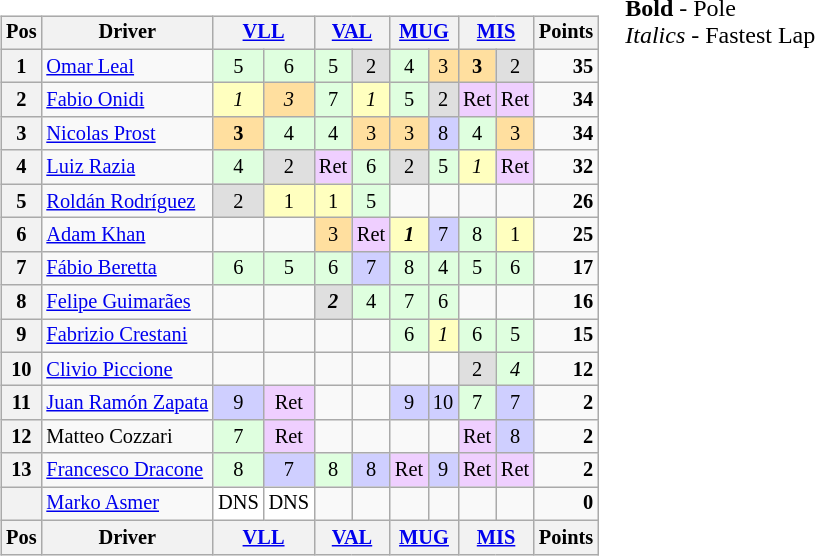<table>
<tr>
<td><br><table class="wikitable" style="font-size: 85%; text-align: center;">
<tr valign="top">
<th valign=middle>Pos</th>
<th valign=middle>Driver</th>
<th colspan=2><a href='#'>VLL</a><br></th>
<th colspan=2><a href='#'>VAL</a><br></th>
<th colspan=2><a href='#'>MUG</a><br></th>
<th colspan=2><a href='#'>MIS</a><br></th>
<th valign=middle>Points</th>
</tr>
<tr>
<th>1</th>
<td align="left"> <a href='#'>Omar Leal</a></td>
<td style="background:#dfffdf;">5</td>
<td style="background:#dfffdf;">6</td>
<td style="background:#dfffdf;">5</td>
<td style="background:#dfdfdf;">2</td>
<td style="background:#dfffdf;">4</td>
<td style="background:#ffdf9f;">3</td>
<td style="background:#ffdf9f;"><strong>3</strong></td>
<td style="background:#dfdfdf;">2</td>
<td align="right"><strong>35</strong></td>
</tr>
<tr>
<th>2</th>
<td align="left"> <a href='#'>Fabio Onidi</a></td>
<td style="background:#ffffbf;"><em>1</em></td>
<td style="background:#ffdf9f;"><em>3</em></td>
<td style="background:#dfffdf;">7</td>
<td style="background:#ffffbf;"><em>1</em></td>
<td style="background:#dfffdf;">5</td>
<td style="background:#dfdfdf;">2</td>
<td style="background:#efcfff;">Ret</td>
<td style="background:#efcfff;">Ret</td>
<td align="right"><strong>34</strong></td>
</tr>
<tr>
<th>3</th>
<td align="left"> <a href='#'>Nicolas Prost</a></td>
<td style="background:#ffdf9f;"><strong>3</strong></td>
<td style="background:#dfffdf;">4</td>
<td style="background:#dfffdf;">4</td>
<td style="background:#ffdf9f;">3</td>
<td style="background:#ffdf9f;">3</td>
<td style="background:#cfcfff;">8</td>
<td style="background:#dfffdf;">4</td>
<td style="background:#ffdf9f;">3</td>
<td align="right"><strong>34</strong></td>
</tr>
<tr>
<th>4</th>
<td align="left"> <a href='#'>Luiz Razia</a></td>
<td style="background:#dfffdf;">4</td>
<td style="background:#dfdfdf;">2</td>
<td style="background:#efcfff;">Ret</td>
<td style="background:#dfffdf;">6</td>
<td style="background:#dfdfdf;">2</td>
<td style="background:#dfffdf;">5</td>
<td style="background:#ffffbf;"><em>1</em></td>
<td style="background:#efcfff;">Ret</td>
<td align="right"><strong>32</strong></td>
</tr>
<tr>
<th>5</th>
<td align="left"> <a href='#'>Roldán Rodríguez</a></td>
<td style="background:#dfdfdf;">2</td>
<td style="background:#ffffbf;">1</td>
<td style="background:#ffffbf;">1</td>
<td style="background:#dfffdf;">5</td>
<td></td>
<td></td>
<td></td>
<td></td>
<td align="right"><strong>26</strong></td>
</tr>
<tr>
<th>6</th>
<td align="left"> <a href='#'>Adam Khan</a></td>
<td></td>
<td></td>
<td style="background:#ffdf9f;">3</td>
<td style="background:#efcfff;">Ret</td>
<td style="background:#ffffbf;"><strong><em>1</em></strong></td>
<td style="background:#cfcfff;">7</td>
<td style="background:#dfffdf;">8</td>
<td style="background:#ffffbf;">1</td>
<td align="right"><strong>25</strong></td>
</tr>
<tr>
<th>7</th>
<td align="left"> <a href='#'>Fábio Beretta</a></td>
<td style="background:#dfffdf;">6</td>
<td style="background:#dfffdf;">5</td>
<td style="background:#dfffdf;">6</td>
<td style="background:#cfcfff;">7</td>
<td style="background:#dfffdf;">8</td>
<td style="background:#dfffdf;">4</td>
<td style="background:#dfffdf;">5</td>
<td style="background:#dfffdf;">6</td>
<td align="right"><strong>17</strong></td>
</tr>
<tr>
<th>8</th>
<td align="left"> <a href='#'>Felipe Guimarães</a></td>
<td></td>
<td></td>
<td style="background:#dfdfdf;"><strong><em>2</em></strong></td>
<td style="background:#dfffdf;">4</td>
<td style="background:#dfffdf;">7</td>
<td style="background:#dfffdf;">6</td>
<td></td>
<td></td>
<td align="right"><strong>16</strong></td>
</tr>
<tr>
<th>9</th>
<td align="left"> <a href='#'>Fabrizio Crestani</a></td>
<td></td>
<td></td>
<td></td>
<td></td>
<td style="background:#dfffdf;">6</td>
<td style="background:#ffffbf;"><em>1</em></td>
<td style="background:#dfffdf;">6</td>
<td style="background:#dfffdf;">5</td>
<td align="right"><strong>15</strong></td>
</tr>
<tr>
<th>10</th>
<td align="left"> <a href='#'>Clivio Piccione</a></td>
<td></td>
<td></td>
<td></td>
<td></td>
<td></td>
<td></td>
<td style="background:#dfdfdf;">2</td>
<td style="background:#dfffdf;"><em>4</em></td>
<td align="right"><strong>12</strong></td>
</tr>
<tr>
<th>11</th>
<td align="left" nowrap> <a href='#'>Juan Ramón Zapata</a></td>
<td style="background:#cfcfff;">9</td>
<td style="background:#efcfff;">Ret</td>
<td></td>
<td></td>
<td style="background:#cfcfff;">9</td>
<td style="background:#cfcfff;">10</td>
<td style="background:#dfffdf;">7</td>
<td style="background:#cfcfff;">7</td>
<td align="right"><strong>2</strong></td>
</tr>
<tr>
<th>12</th>
<td align="left"> Matteo Cozzari</td>
<td style="background:#dfffdf;">7</td>
<td style="background:#efcfff;">Ret</td>
<td></td>
<td></td>
<td></td>
<td></td>
<td style="background:#efcfff;">Ret</td>
<td style="background:#cfcfff;">8</td>
<td align="right"><strong>2</strong></td>
</tr>
<tr>
<th>13</th>
<td align="left"> <a href='#'>Francesco Dracone</a></td>
<td style="background:#dfffdf;">8</td>
<td style="background:#cfcfff;">7</td>
<td style="background:#dfffdf;">8</td>
<td style="background:#cfcfff;">8</td>
<td style="background:#efcfff;">Ret</td>
<td style="background:#cfcfff;">9</td>
<td style="background:#efcfff;">Ret</td>
<td style="background:#efcfff;">Ret</td>
<td align="right"><strong>2</strong></td>
</tr>
<tr>
<th></th>
<td align="left"> <a href='#'>Marko Asmer</a></td>
<td style="background:#ffffff;">DNS</td>
<td style="background:#ffffff;">DNS</td>
<td></td>
<td></td>
<td></td>
<td></td>
<td></td>
<td></td>
<td align="right"><strong>0</strong></td>
</tr>
<tr valign="top">
<th valign=middle>Pos</th>
<th valign=middle>Driver</th>
<th colspan=2><a href='#'>VLL</a><br></th>
<th colspan=2><a href='#'>VAL</a><br></th>
<th colspan=2><a href='#'>MUG</a><br></th>
<th colspan=2><a href='#'>MIS</a><br></th>
<th valign=middle>Points</th>
</tr>
</table>
</td>
<td valign="top"><br>
<span><strong>Bold</strong> - Pole<br>
<em>Italics</em> - Fastest Lap</span></td>
</tr>
</table>
